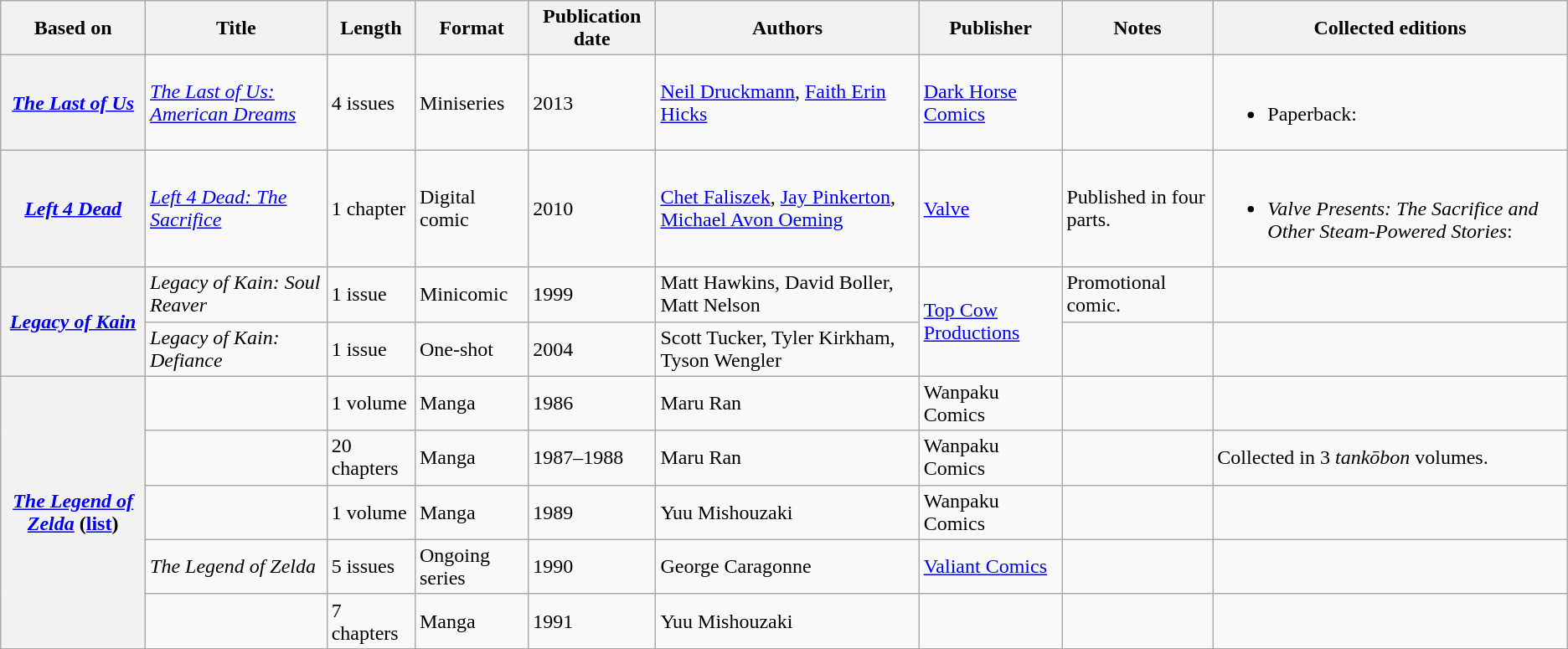<table class="wikitable mw-collapsible">
<tr>
<th>Based on</th>
<th>Title</th>
<th>Length</th>
<th>Format</th>
<th>Publication date</th>
<th>Authors</th>
<th>Publisher</th>
<th>Notes</th>
<th>Collected editions</th>
</tr>
<tr>
<th><em><a href='#'>The Last of Us</a></em></th>
<td><a href='#'><em>The Last of Us: American Dreams</em></a></td>
<td>4 issues</td>
<td>Miniseries</td>
<td>2013</td>
<td><a href='#'>Neil Druckmann</a>, <a href='#'>Faith Erin Hicks</a></td>
<td><a href='#'>Dark Horse Comics</a></td>
<td></td>
<td><br><ul><li>Paperback: </li></ul></td>
</tr>
<tr>
<th><em><a href='#'>Left 4 Dead</a></em></th>
<td><em><a href='#'>Left 4 Dead: The Sacrifice</a></em></td>
<td>1 chapter</td>
<td>Digital comic</td>
<td>2010</td>
<td><a href='#'>Chet Faliszek</a>, <a href='#'>Jay Pinkerton</a>, <a href='#'>Michael Avon Oeming</a></td>
<td><a href='#'>Valve</a></td>
<td>Published in four parts.</td>
<td><br><ul><li><em>Valve Presents: The Sacrifice and Other Steam-Powered Stories</em>: </li></ul></td>
</tr>
<tr>
<th rowspan="2"><em><a href='#'>Legacy of Kain</a></em></th>
<td><em>Legacy of Kain: Soul Reaver</em></td>
<td>1 issue</td>
<td>Minicomic</td>
<td>1999</td>
<td>Matt Hawkins, David Boller, Matt Nelson</td>
<td rowspan="2"><a href='#'>Top Cow Productions</a></td>
<td>Promotional comic.</td>
<td></td>
</tr>
<tr>
<td><em>Legacy of Kain: Defiance</em></td>
<td>1 issue</td>
<td>One-shot</td>
<td>2004</td>
<td>Scott Tucker, Tyler Kirkham, Tyson Wengler</td>
<td></td>
<td></td>
</tr>
<tr>
<th rowspan="5"><em><a href='#'>The Legend of Zelda</a></em> (<a href='#'>list</a>)</th>
<td></td>
<td>1 volume</td>
<td>Manga</td>
<td>1986</td>
<td>Maru Ran</td>
<td>Wanpaku Comics</td>
<td></td>
<td></td>
</tr>
<tr>
<td></td>
<td>20 chapters</td>
<td>Manga</td>
<td>1987–1988</td>
<td>Maru Ran</td>
<td>Wanpaku Comics</td>
<td></td>
<td>Collected in 3 <em>tankōbon</em> volumes.</td>
</tr>
<tr>
<td></td>
<td>1 volume</td>
<td>Manga</td>
<td>1989</td>
<td>Yuu Mishouzaki</td>
<td>Wanpaku Comics</td>
<td></td>
<td></td>
</tr>
<tr>
<td><em>The Legend of Zelda</em></td>
<td>5 issues</td>
<td>Ongoing series</td>
<td>1990</td>
<td>George Caragonne</td>
<td><a href='#'>Valiant Comics</a></td>
<td></td>
<td></td>
</tr>
<tr>
<td></td>
<td>7 chapters</td>
<td>Manga</td>
<td>1991</td>
<td>Yuu Mishouzaki</td>
<td></td>
<td></td>
<td></td>
</tr>
</table>
